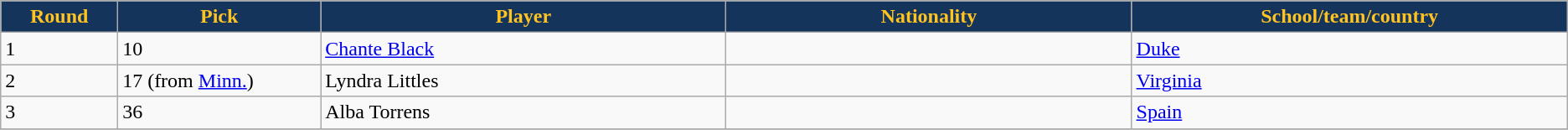<table class="wikitable">
<tr>
<th style="background:#14345B; color:#ffc322;" width="2%">Round</th>
<th style="background:#14345B; color:#ffc322;" width="5%">Pick</th>
<th style="background:#14345B; color:#ffc322;" width="10%">Player</th>
<th style="background:#14345B; color:#ffc322;" width="10%">Nationality</th>
<th style="background:#14345B; color:#ffc322;" width="10%">School/team/country</th>
</tr>
<tr>
<td>1</td>
<td>10</td>
<td><a href='#'>Chante Black</a></td>
<td></td>
<td><a href='#'>Duke</a></td>
</tr>
<tr>
<td>2</td>
<td>17 (from <a href='#'>Minn.</a>)</td>
<td>Lyndra Littles</td>
<td></td>
<td><a href='#'>Virginia</a></td>
</tr>
<tr>
<td>3</td>
<td>36</td>
<td>Alba Torrens</td>
<td></td>
<td><a href='#'>Spain</a></td>
</tr>
<tr>
</tr>
</table>
